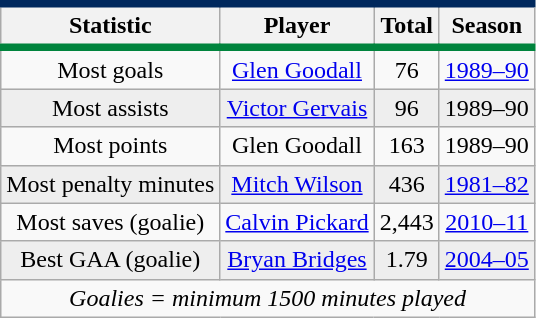<table class="wikitable" style="float:left; text-align: center; margin-right:1em;">
<tr style="border-top:#00285D 5px solid; border-bottom:#00843D 5px solid;">
<th>Statistic</th>
<th>Player</th>
<th>Total</th>
<th>Season</th>
</tr>
<tr>
<td>Most goals</td>
<td><a href='#'>Glen Goodall</a></td>
<td>76</td>
<td><a href='#'>1989–90</a></td>
</tr>
<tr align="center" bgcolor="#eeeeee">
<td>Most assists</td>
<td><a href='#'>Victor Gervais</a></td>
<td>96</td>
<td>1989–90</td>
</tr>
<tr>
<td>Most points</td>
<td>Glen Goodall</td>
<td>163</td>
<td>1989–90</td>
</tr>
<tr align="center" bgcolor="#eeeeee">
<td>Most penalty minutes</td>
<td><a href='#'>Mitch Wilson</a></td>
<td>436</td>
<td><a href='#'>1981–82</a></td>
</tr>
<tr>
<td>Most saves (goalie)</td>
<td><a href='#'>Calvin Pickard</a></td>
<td>2,443</td>
<td><a href='#'>2010–11</a></td>
</tr>
<tr align="center" bgcolor="#eeeeee">
<td>Best GAA (goalie)</td>
<td><a href='#'>Bryan Bridges</a></td>
<td>1.79</td>
<td><a href='#'>2004–05</a></td>
</tr>
<tr>
<td colspan=4 style="border-bottom:1px #aaaaaa solid;"><em>Goalies = minimum 1500 minutes played</em></td>
</tr>
</table>
